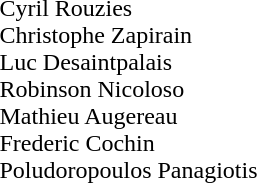<table class="toccolours" width="750" style="border-collapse: collapse;">
<tr>
<td valign="top"><br> Cyril Rouzies <br>
 Christophe Zapirain <br>
 Luc Desaintpalais <br>
 Robinson Nicoloso <br>
 Mathieu Augereau <br>
 Frederic Cochin <br>
 Poludoropoulos Panagiotis</td>
<td width="33"> </td>
<td valign="top"></td>
</tr>
</table>
